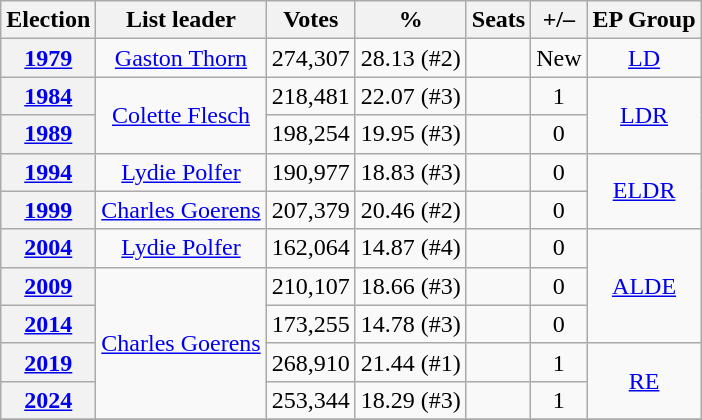<table class=wikitable style="text-align: center;">
<tr>
<th>Election</th>
<th>List leader</th>
<th>Votes</th>
<th>%</th>
<th>Seats</th>
<th>+/–</th>
<th>EP Group</th>
</tr>
<tr>
<th><a href='#'>1979</a></th>
<td><a href='#'>Gaston Thorn</a></td>
<td>274,307</td>
<td>28.13 (#2)</td>
<td></td>
<td>New</td>
<td><a href='#'>LD</a></td>
</tr>
<tr>
<th><a href='#'>1984</a></th>
<td rowspan=2><a href='#'>Colette Flesch</a></td>
<td>218,481</td>
<td>22.07 (#3)</td>
<td></td>
<td> 1</td>
<td rowspan=2><a href='#'>LDR</a></td>
</tr>
<tr>
<th><a href='#'>1989</a></th>
<td>198,254</td>
<td>19.95 (#3)</td>
<td></td>
<td> 0</td>
</tr>
<tr>
<th><a href='#'>1994</a></th>
<td><a href='#'>Lydie Polfer</a></td>
<td>190,977</td>
<td>18.83 (#3)</td>
<td></td>
<td> 0</td>
<td rowspan=2><a href='#'>ELDR</a></td>
</tr>
<tr>
<th><a href='#'>1999</a></th>
<td><a href='#'>Charles Goerens</a></td>
<td>207,379</td>
<td>20.46 (#2)</td>
<td></td>
<td> 0</td>
</tr>
<tr>
<th><a href='#'>2004</a></th>
<td><a href='#'>Lydie Polfer</a></td>
<td>162,064</td>
<td>14.87 (#4)</td>
<td></td>
<td> 0</td>
<td rowspan=3><a href='#'>ALDE</a></td>
</tr>
<tr>
<th><a href='#'>2009</a></th>
<td rowspan=4><a href='#'>Charles Goerens</a></td>
<td>210,107</td>
<td>18.66 (#3)</td>
<td></td>
<td> 0</td>
</tr>
<tr>
<th><a href='#'>2014</a></th>
<td>173,255</td>
<td>14.78 (#3)</td>
<td></td>
<td> 0</td>
</tr>
<tr>
<th><a href='#'>2019</a></th>
<td>268,910</td>
<td>21.44 (#1)</td>
<td></td>
<td> 1</td>
<td rowspan=2><a href='#'>RE</a></td>
</tr>
<tr>
<th><a href='#'>2024</a></th>
<td>253,344</td>
<td>18.29 (#3)</td>
<td></td>
<td> 1</td>
</tr>
<tr>
</tr>
</table>
